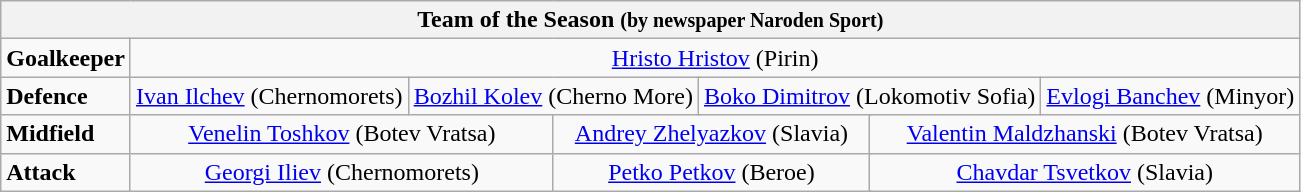<table class="wikitable">
<tr>
<th colspan="13">Team of the Season <small>(by newspaper Naroden Sport)</small></th>
</tr>
<tr>
<td><strong>Goalkeeper</strong></td>
<td colspan="12" align="center"> <a href='#'>Hristo Hristov</a> (Pirin)</td>
</tr>
<tr>
<td><strong>Defence</strong></td>
<td colspan="3" align="center"> <a href='#'>Ivan Ilchev</a> (Chernomorets)</td>
<td colspan="3" align="center"> <a href='#'>Bozhil Kolev</a> (Cherno More)</td>
<td colspan="3" align="center"> <a href='#'>Boko Dimitrov</a> (Lokomotiv Sofia)</td>
<td colspan="3" align="center"> <a href='#'>Evlogi Banchev</a> (Minyor)</td>
</tr>
<tr>
<td><strong>Midfield</strong></td>
<td colspan="4" align="center"> <a href='#'>Venelin Toshkov</a> (Botev Vratsa)</td>
<td colspan="4" align="center"> <a href='#'>Andrey Zhelyazkov</a> (Slavia)</td>
<td colspan="4" align="center"> <a href='#'>Valentin Maldzhanski</a> (Botev Vratsa)</td>
</tr>
<tr>
<td><strong>Attack</strong></td>
<td colspan="4" align="center"> <a href='#'>Georgi Iliev</a> (Chernomorets)</td>
<td colspan="4" align="center"> <a href='#'>Petko Petkov</a> (Beroe)</td>
<td colspan="4" align="center"> <a href='#'>Chavdar Tsvetkov</a> (Slavia)</td>
</tr>
</table>
